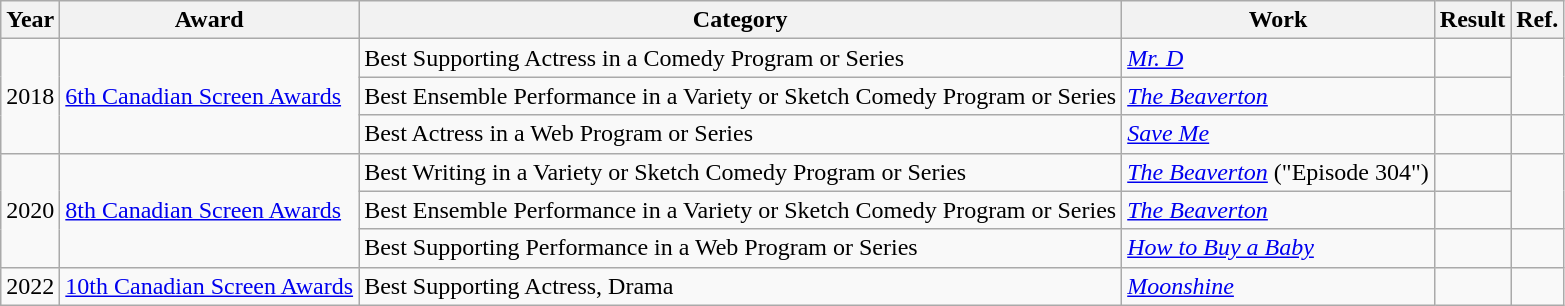<table class="wikitable">
<tr>
<th>Year</th>
<th>Award</th>
<th>Category</th>
<th>Work</th>
<th>Result</th>
<th>Ref.</th>
</tr>
<tr>
<td rowspan=3>2018</td>
<td rowspan=3><a href='#'>6th Canadian Screen Awards</a></td>
<td>Best Supporting Actress in a Comedy Program or Series</td>
<td><em><a href='#'>Mr. D</a></em></td>
<td></td>
<td rowspan=2></td>
</tr>
<tr>
<td>Best Ensemble Performance in a Variety or Sketch Comedy Program or Series</td>
<td><em><a href='#'>The Beaverton</a></em></td>
<td></td>
</tr>
<tr>
<td>Best Actress in a Web Program or Series</td>
<td><em><a href='#'>Save Me</a></em></td>
<td></td>
<td></td>
</tr>
<tr>
<td rowspan=3>2020</td>
<td rowspan=3><a href='#'>8th Canadian Screen Awards</a></td>
<td>Best Writing in a Variety or Sketch Comedy Program or Series</td>
<td><em><a href='#'>The Beaverton</a></em> ("Episode 304")</td>
<td></td>
<td rowspan=2></td>
</tr>
<tr>
<td>Best Ensemble Performance in a Variety or Sketch Comedy Program or Series</td>
<td><em><a href='#'>The Beaverton</a></em></td>
<td></td>
</tr>
<tr>
<td>Best Supporting Performance in a Web Program or Series</td>
<td><em><a href='#'>How to Buy a Baby</a></em></td>
<td></td>
<td></td>
</tr>
<tr>
<td>2022</td>
<td><a href='#'>10th Canadian Screen Awards</a></td>
<td>Best Supporting Actress, Drama</td>
<td><em><a href='#'>Moonshine</a></em></td>
<td></td>
<td></td>
</tr>
</table>
